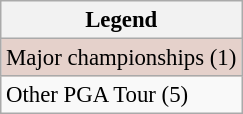<table class="wikitable" style="font-size:95%;">
<tr>
<th>Legend</th>
</tr>
<tr style="background:#e5d1cb;">
<td>Major championships (1)</td>
</tr>
<tr>
<td>Other PGA Tour (5)</td>
</tr>
</table>
